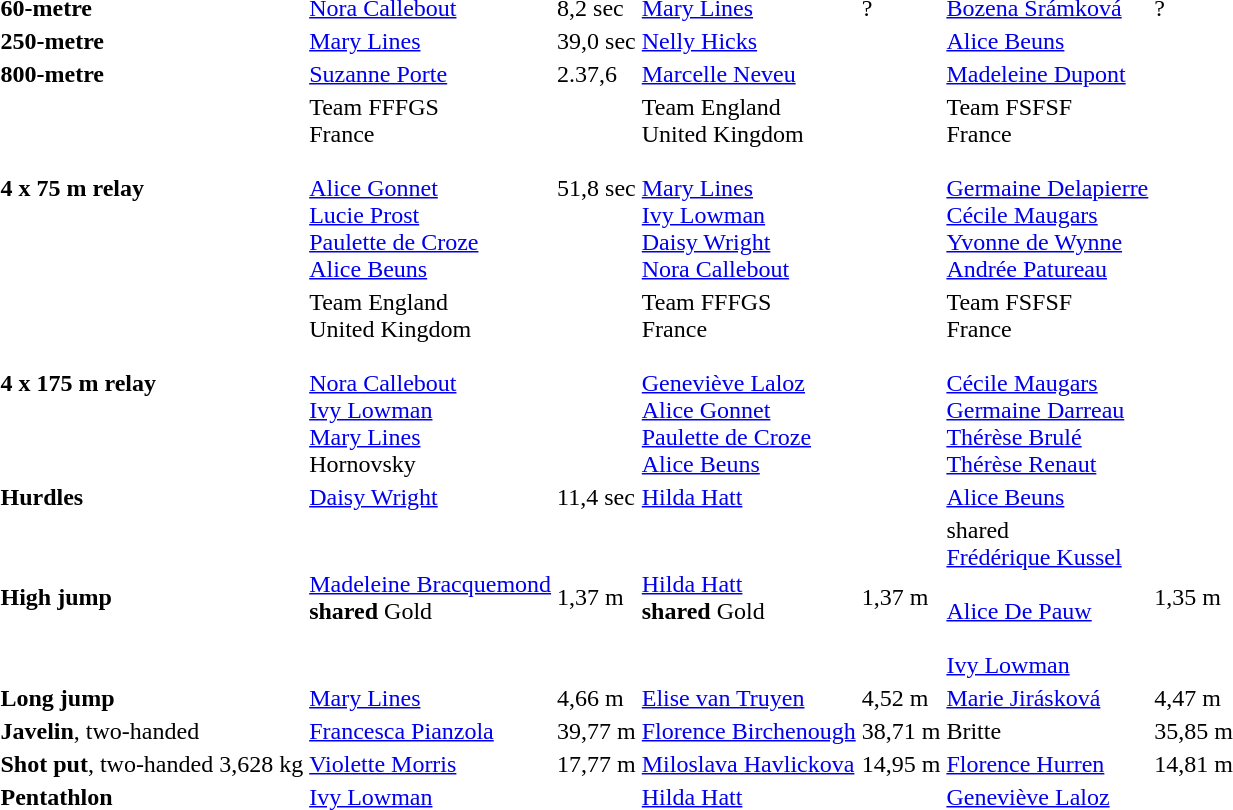<table>
<tr>
<td><strong>60-metre</strong></td>
<td><a href='#'>Nora Callebout</a><br><em></em></td>
<td>8,2 sec</td>
<td><a href='#'>Mary Lines</a><br><em></em></td>
<td>?</td>
<td><a href='#'>Bozena Srámková</a> <br><em></em></td>
<td>?</td>
</tr>
<tr>
<td><strong>250-metre</strong></td>
<td><a href='#'>Mary Lines</a><br><em></em></td>
<td>39,0 sec</td>
<td><a href='#'>Nelly Hicks</a><br><em></em></td>
<td></td>
<td><a href='#'>Alice Beuns</a><br><em></em></td>
<td></td>
</tr>
<tr>
<td><strong>800-metre</strong></td>
<td><a href='#'>Suzanne Porte</a><br><em></em></td>
<td>2.37,6</td>
<td><a href='#'>Marcelle Neveu</a><br><em></em></td>
<td></td>
<td><a href='#'>Madeleine Dupont</a><br><em></em></td>
<td></td>
</tr>
<tr>
<td><strong>4 x 75 m relay</strong></td>
<td>Team FFFGS<br>France<br><em></em><br><a href='#'>Alice Gonnet</a><br><a href='#'>Lucie Prost</a><br><a href='#'>Paulette de Croze</a><br><a href='#'>Alice Beuns</a></td>
<td>51,8 sec</td>
<td>Team England<br>United Kingdom<br><em></em><br><a href='#'>Mary Lines</a><br><a href='#'>Ivy Lowman</a><br><a href='#'>Daisy Wright</a><br><a href='#'>Nora Callebout</a></td>
<td></td>
<td>Team FSFSF<br>France<br><em></em><br><a href='#'>Germaine Delapierre</a><br><a href='#'>Cécile Maugars</a><br><a href='#'>Yvonne de Wynne</a><br><a href='#'>Andrée Patureau</a></td>
<td></td>
</tr>
<tr>
<td><strong>4 x 175 m relay</strong></td>
<td>Team England<br>United Kingdom<br><em></em><br><a href='#'>Nora Callebout</a><br><a href='#'>Ivy Lowman</a><br><a href='#'>Mary Lines</a><br>Hornovsky</td>
<td></td>
<td>Team FFFGS<br>France<br><em></em><br><a href='#'>Geneviève Laloz</a><br><a href='#'>Alice Gonnet</a><br><a href='#'>Paulette de Croze</a><br><a href='#'>Alice Beuns</a></td>
<td></td>
<td>Team FSFSF<br>France<br><em></em><br><a href='#'>Cécile Maugars</a><br><a href='#'>Germaine Darreau</a><br><a href='#'>Thérèse Brulé</a><br><a href='#'>Thérèse Renaut</a></td>
<td></td>
</tr>
<tr>
<td><strong>Hurdles</strong></td>
<td><a href='#'>Daisy Wright</a><br><em></em></td>
<td>11,4 sec</td>
<td><a href='#'>Hilda Hatt</a><br><em></em></td>
<td></td>
<td><a href='#'>Alice Beuns</a><br><em></em></td>
<td></td>
</tr>
<tr>
<td><strong>High jump</strong></td>
<td><a href='#'>Madeleine Bracquemond</a><br><em></em> <strong>shared</strong> Gold</td>
<td>1,37 m</td>
<td><a href='#'>Hilda Hatt</a><br><em></em> <strong>shared</strong> Gold</td>
<td>1,37 m</td>
<td>shared <br> <a href='#'>Frédérique Kussel</a><br><em></em> <br> <a href='#'>Alice De Pauw</a><br><em></em> <br> <a href='#'>Ivy Lowman</a><br><em></em></td>
<td>1,35 m</td>
</tr>
<tr>
<td><strong>Long jump</strong></td>
<td><a href='#'>Mary Lines</a><br><em></em></td>
<td>4,66 m</td>
<td><a href='#'>Elise van Truyen</a> <br><em></em></td>
<td>4,52 m</td>
<td><a href='#'>Marie Jirásková</a> <br><em></em></td>
<td>4,47 m</td>
</tr>
<tr>
<td><strong>Javelin</strong>, two-handed</td>
<td><a href='#'>Francesca Pianzola</a> <br><em></em></td>
<td>39,77 m</td>
<td><a href='#'>Florence Birchenough</a><br><em></em></td>
<td>38,71 m</td>
<td>Britte<br> <em></em></td>
<td>35,85 m</td>
</tr>
<tr>
<td><strong>Shot put</strong>, two-handed 3,628 kg</td>
<td><a href='#'>Violette Morris</a><br><em></em></td>
<td>17,77 m</td>
<td><a href='#'>Miloslava Havlickova</a><br><em></em></td>
<td>14,95 m</td>
<td><a href='#'>Florence Hurren</a><br><em></em></td>
<td>14,81 m</td>
</tr>
<tr>
<td><strong>Pentathlon</strong></td>
<td><a href='#'>Ivy Lowman</a><br><em></em></td>
<td></td>
<td><a href='#'>Hilda Hatt</a><br><em></em></td>
<td></td>
<td><a href='#'>Geneviève Laloz</a><br><em></em></td>
<td></td>
</tr>
<tr>
</tr>
</table>
